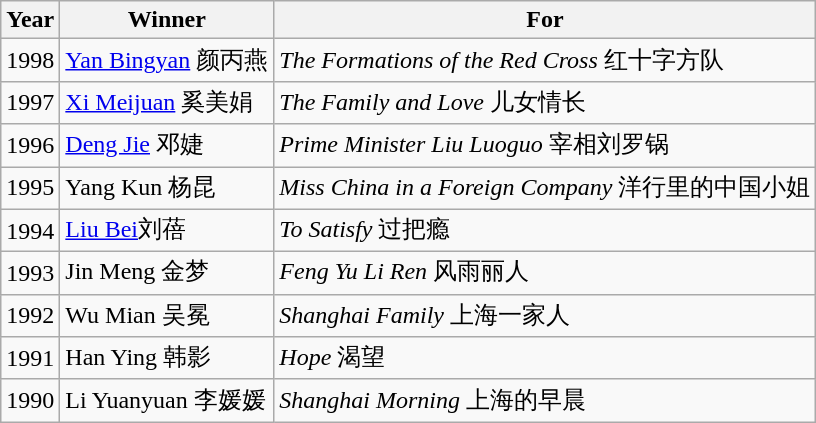<table class="wikitable">
<tr>
<th>Year</th>
<th>Winner</th>
<th>For</th>
</tr>
<tr>
<td>1998</td>
<td><a href='#'>Yan Bingyan</a>  颜丙燕</td>
<td><em>The Formations of the Red Cross</em> 红十字方队</td>
</tr>
<tr>
<td>1997</td>
<td><a href='#'>Xi Meijuan</a> 奚美娟</td>
<td><em>The Family and Love</em> 儿女情长</td>
</tr>
<tr>
<td>1996</td>
<td><a href='#'>Deng Jie</a> 邓婕</td>
<td><em>Prime Minister Liu Luoguo</em> 宰相刘罗锅</td>
</tr>
<tr>
<td>1995</td>
<td>Yang Kun 杨昆</td>
<td><em>Miss China in a Foreign Company</em> 洋行里的中国小姐</td>
</tr>
<tr>
<td>1994</td>
<td><a href='#'>Liu Bei</a>刘蓓</td>
<td><em>To Satisfy</em> 过把瘾</td>
</tr>
<tr>
<td>1993</td>
<td>Jin Meng 金梦</td>
<td><em>Feng Yu Li Ren</em> 风雨丽人</td>
</tr>
<tr>
<td>1992</td>
<td>Wu Mian 吴冕</td>
<td><em>Shanghai Family</em> 上海一家人</td>
</tr>
<tr>
<td>1991</td>
<td>Han Ying 韩影</td>
<td><em>Hope</em> 渴望</td>
</tr>
<tr>
<td>1990</td>
<td>Li Yuanyuan 李媛媛</td>
<td><em>Shanghai Morning</em> 上海的早晨</td>
</tr>
</table>
